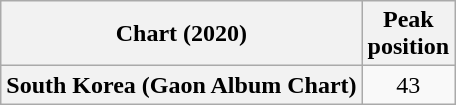<table class="wikitable plainrowheaders" style="text-align:center">
<tr>
<th>Chart (2020)</th>
<th>Peak<br>position</th>
</tr>
<tr>
<th scope="row">South Korea (Gaon Album Chart)</th>
<td>43</td>
</tr>
</table>
